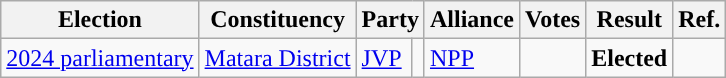<table class="wikitable" style="text-align:left;">
<tr>
<th scope=col>Election</th>
<th scope=col>Constituency</th>
<th scope=col colspan="2">Party</th>
<th scope=col>Alliance</th>
<th scope=col>Votes</th>
<th scope=col>Result</th>
<th scope=col>Ref.</th>
</tr>
<tr>
<td><a href='#'>2024 parliamentary</a></td>
<td><a href='#'>Matara District</a></td>
<td><a href='#'>JVP</a></td>
<td rowspan="8" style="background:"></td>
<td><a href='#'>NPP</a></td>
<td align=right></td>
<td><strong>Elected</strong></td>
<td></td>
</tr>
</table>
